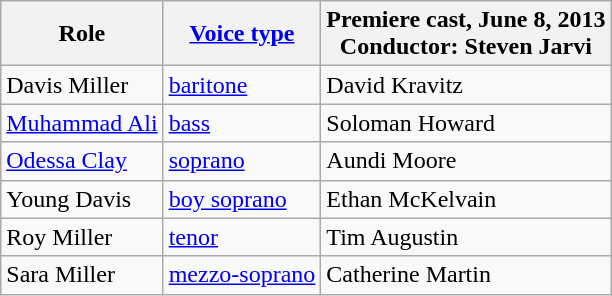<table class="wikitable">
<tr>
<th>Role</th>
<th><a href='#'>Voice type</a></th>
<th>Premiere cast, June 8, 2013<br>Conductor: Steven Jarvi</th>
</tr>
<tr>
<td>Davis Miller</td>
<td><a href='#'>baritone</a></td>
<td>David Kravitz</td>
</tr>
<tr>
<td><a href='#'>Muhammad Ali</a></td>
<td><a href='#'>bass</a></td>
<td>Soloman Howard</td>
</tr>
<tr>
<td><a href='#'>Odessa Clay</a></td>
<td><a href='#'>soprano</a></td>
<td>Aundi Moore</td>
</tr>
<tr>
<td>Young Davis</td>
<td><a href='#'>boy soprano</a></td>
<td>Ethan McKelvain</td>
</tr>
<tr>
<td>Roy Miller</td>
<td><a href='#'>tenor</a></td>
<td>Tim Augustin</td>
</tr>
<tr>
<td>Sara Miller</td>
<td><a href='#'>mezzo-soprano</a></td>
<td>Catherine Martin</td>
</tr>
</table>
